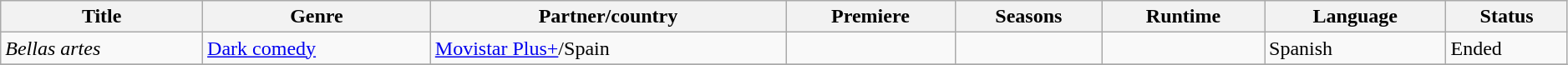<table class="wikitable plainrowheaders sortable" style="width:99%;">
<tr>
<th>Title</th>
<th>Genre</th>
<th>Partner/country</th>
<th>Premiere</th>
<th>Seasons</th>
<th>Runtime</th>
<th>Language</th>
<th>Status</th>
</tr>
<tr>
<td><em>Bellas artes</em></td>
<td><a href='#'>Dark comedy</a></td>
<td><a href='#'>Movistar Plus+</a>/Spain</td>
<td></td>
<td></td>
<td></td>
<td>Spanish</td>
<td>Ended</td>
</tr>
<tr>
</tr>
</table>
